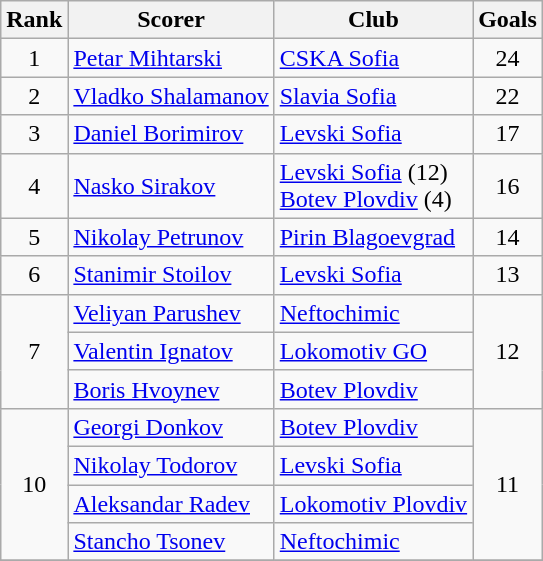<table class="wikitable" style="text-align:center">
<tr>
<th>Rank</th>
<th>Scorer</th>
<th>Club</th>
<th>Goals</th>
</tr>
<tr>
<td rowspan="1">1</td>
<td align="left"> <a href='#'>Petar Mihtarski</a></td>
<td align="left"><a href='#'>CSKA Sofia</a></td>
<td rowspan="1">24</td>
</tr>
<tr>
<td rowspan="1">2</td>
<td align="left"> <a href='#'>Vladko Shalamanov</a></td>
<td align="left"><a href='#'>Slavia Sofia</a></td>
<td rowspan="1">22</td>
</tr>
<tr>
<td rowspan="1">3</td>
<td align="left"> <a href='#'>Daniel Borimirov</a></td>
<td align="left"><a href='#'>Levski Sofia</a></td>
<td rowspan="1">17</td>
</tr>
<tr>
<td rowspan="1">4</td>
<td align="left"> <a href='#'>Nasko Sirakov</a></td>
<td align="left"><a href='#'>Levski Sofia</a> (12)<br><a href='#'>Botev Plovdiv</a> (4)</td>
<td rowspan="1">16</td>
</tr>
<tr>
<td rowspan="1">5</td>
<td align="left"> <a href='#'>Nikolay Petrunov</a></td>
<td align="left"><a href='#'>Pirin Blagoevgrad</a></td>
<td rowspan="1">14</td>
</tr>
<tr>
<td rowspan="1">6</td>
<td align="left"> <a href='#'>Stanimir Stoilov</a></td>
<td align="left"><a href='#'>Levski Sofia</a></td>
<td rowspan="1">13</td>
</tr>
<tr>
<td rowspan="3">7</td>
<td align="left"> <a href='#'>Veliyan Parushev</a></td>
<td align="left"><a href='#'>Neftochimic</a></td>
<td rowspan="3">12</td>
</tr>
<tr>
<td align="left"> <a href='#'>Valentin Ignatov</a></td>
<td align="left"><a href='#'>Lokomotiv GO</a></td>
</tr>
<tr>
<td align="left"> <a href='#'>Boris Hvoynev</a></td>
<td align="left"><a href='#'>Botev Plovdiv</a></td>
</tr>
<tr>
<td rowspan="4">10</td>
<td align="left"> <a href='#'>Georgi Donkov</a></td>
<td align="left"><a href='#'>Botev Plovdiv</a></td>
<td rowspan="4">11</td>
</tr>
<tr>
<td align="left"> <a href='#'>Nikolay Todorov</a></td>
<td align="left"><a href='#'>Levski Sofia</a></td>
</tr>
<tr>
<td align="left"> <a href='#'>Aleksandar Radev</a></td>
<td align="left"><a href='#'>Lokomotiv Plovdiv</a></td>
</tr>
<tr>
<td align="left"> <a href='#'>Stancho Tsonev</a></td>
<td align="left"><a href='#'>Neftochimic</a></td>
</tr>
<tr>
</tr>
</table>
